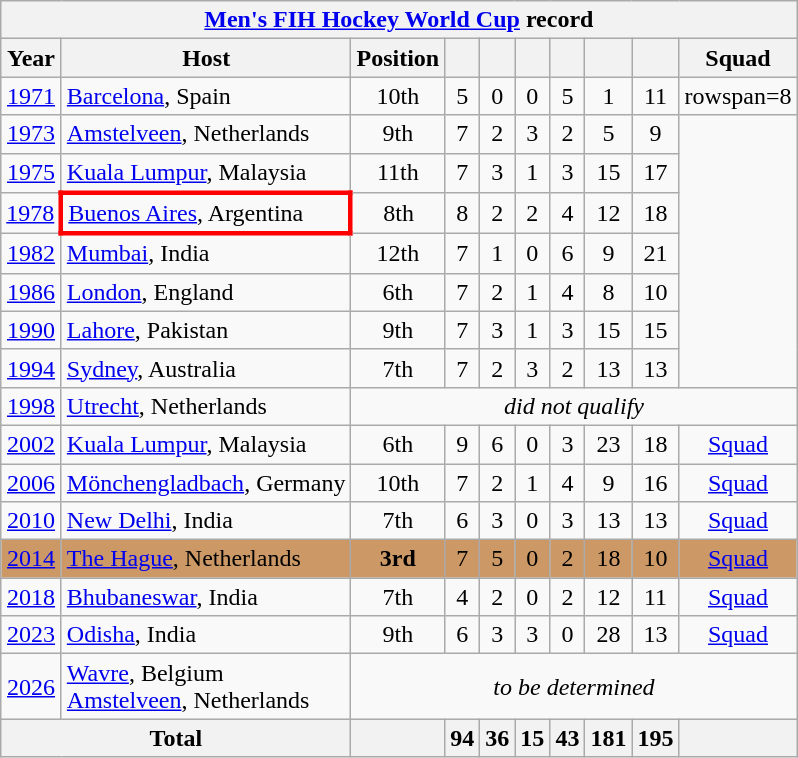<table class="wikitable" style="text-align: center;">
<tr>
<th colspan=10><a href='#'>Men's FIH Hockey World Cup</a> record</th>
</tr>
<tr>
<th>Year</th>
<th>Host</th>
<th>Position</th>
<th></th>
<th></th>
<th></th>
<th></th>
<th></th>
<th></th>
<th>Squad</th>
</tr>
<tr>
<td><a href='#'>1971</a></td>
<td align=left> <a href='#'>Barcelona</a>, Spain</td>
<td>10th</td>
<td>5</td>
<td>0</td>
<td>0</td>
<td>5</td>
<td>1</td>
<td>11</td>
<td>rowspan=8 </td>
</tr>
<tr>
<td><a href='#'>1973</a></td>
<td align=left> <a href='#'>Amstelveen</a>, Netherlands</td>
<td>9th</td>
<td>7</td>
<td>2</td>
<td>3</td>
<td>2</td>
<td>5</td>
<td>9</td>
</tr>
<tr>
<td><a href='#'>1975</a></td>
<td align=left> <a href='#'>Kuala Lumpur</a>, Malaysia</td>
<td>11th</td>
<td>7</td>
<td>3</td>
<td>1</td>
<td>3</td>
<td>15</td>
<td>17</td>
</tr>
<tr>
<td><a href='#'>1978</a></td>
<td align=left style="border: 3px solid red"> <a href='#'>Buenos Aires</a>, Argentina</td>
<td>8th</td>
<td>8</td>
<td>2</td>
<td>2</td>
<td>4</td>
<td>12</td>
<td>18</td>
</tr>
<tr>
<td><a href='#'>1982</a></td>
<td align=left> <a href='#'>Mumbai</a>, India</td>
<td>12th</td>
<td>7</td>
<td>1</td>
<td>0</td>
<td>6</td>
<td>9</td>
<td>21</td>
</tr>
<tr>
<td><a href='#'>1986</a></td>
<td align=left> <a href='#'>London</a>, England</td>
<td>6th</td>
<td>7</td>
<td>2</td>
<td>1</td>
<td>4</td>
<td>8</td>
<td>10</td>
</tr>
<tr>
<td><a href='#'>1990</a></td>
<td align=left> <a href='#'>Lahore</a>, Pakistan</td>
<td>9th</td>
<td>7</td>
<td>3</td>
<td>1</td>
<td>3</td>
<td>15</td>
<td>15</td>
</tr>
<tr>
<td><a href='#'>1994</a></td>
<td align=left> <a href='#'>Sydney</a>, Australia</td>
<td>7th</td>
<td>7</td>
<td>2</td>
<td>3</td>
<td>2</td>
<td>13</td>
<td>13</td>
</tr>
<tr>
<td><a href='#'>1998</a></td>
<td align=left> <a href='#'>Utrecht</a>, Netherlands</td>
<td colspan=9><em>did not qualify</em></td>
</tr>
<tr>
<td><a href='#'>2002</a></td>
<td align=left> <a href='#'>Kuala Lumpur</a>, Malaysia</td>
<td>6th</td>
<td>9</td>
<td>6</td>
<td>0</td>
<td>3</td>
<td>23</td>
<td>18</td>
<td><a href='#'>Squad</a></td>
</tr>
<tr>
<td><a href='#'>2006</a></td>
<td align=left> <a href='#'>Mönchengladbach</a>, Germany</td>
<td>10th</td>
<td>7</td>
<td>2</td>
<td>1</td>
<td>4</td>
<td>9</td>
<td>16</td>
<td><a href='#'>Squad</a></td>
</tr>
<tr>
<td><a href='#'>2010</a></td>
<td align=left> <a href='#'>New Delhi</a>, India</td>
<td>7th</td>
<td>6</td>
<td>3</td>
<td>0</td>
<td>3</td>
<td>13</td>
<td>13</td>
<td><a href='#'>Squad</a></td>
</tr>
<tr bgcolor=cc9966>
<td><a href='#'>2014</a></td>
<td align=left> <a href='#'>The Hague</a>, Netherlands</td>
<td><strong>3rd</strong></td>
<td>7</td>
<td>5</td>
<td>0</td>
<td>2</td>
<td>18</td>
<td>10</td>
<td><a href='#'>Squad</a></td>
</tr>
<tr>
<td><a href='#'>2018</a></td>
<td align=left> <a href='#'>Bhubaneswar</a>, India</td>
<td>7th</td>
<td>4</td>
<td>2</td>
<td>0</td>
<td>2</td>
<td>12</td>
<td>11</td>
<td><a href='#'>Squad</a></td>
</tr>
<tr>
<td><a href='#'>2023</a></td>
<td align=left> <a href='#'>Odisha</a>, India</td>
<td>9th</td>
<td>6</td>
<td>3</td>
<td>3</td>
<td>0</td>
<td>28</td>
<td>13</td>
<td><a href='#'>Squad</a></td>
</tr>
<tr>
<td><a href='#'>2026</a></td>
<td align=left> <a href='#'>Wavre</a>, Belgium<br> <a href='#'>Amstelveen</a>, Netherlands</td>
<td colspan=9><em>to be determined</em></td>
</tr>
<tr>
<th colspan=2>Total</th>
<th></th>
<th>94</th>
<th>36</th>
<th>15</th>
<th>43</th>
<th>181</th>
<th>195</th>
<th></th>
</tr>
</table>
